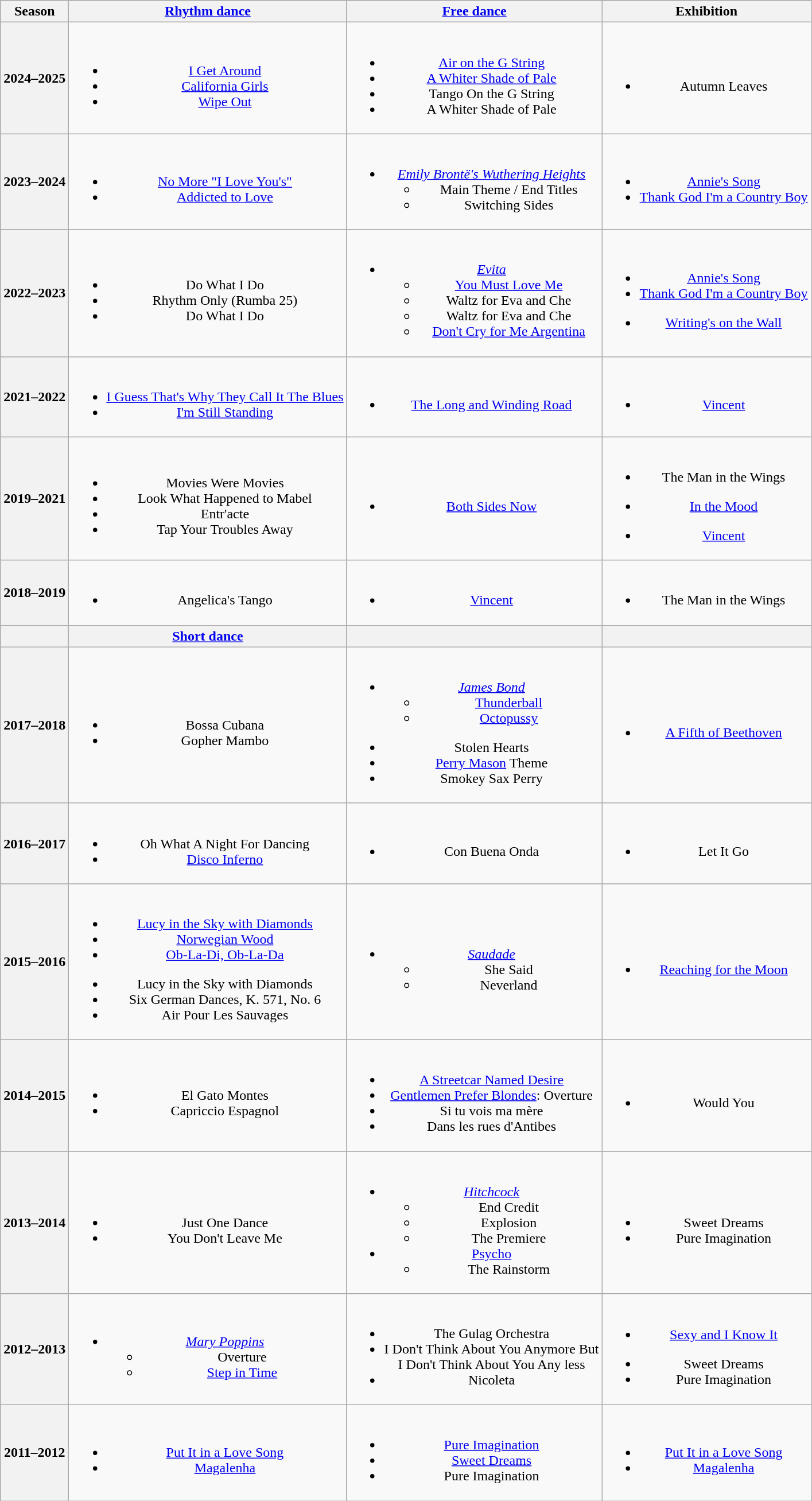<table class="wikitable" style="text-align:center">
<tr>
<th>Season</th>
<th><a href='#'>Rhythm dance</a></th>
<th><a href='#'>Free dance</a></th>
<th>Exhibition</th>
</tr>
<tr>
<th>2024–2025 <br> </th>
<td><br><ul><li><a href='#'>I Get Around</a></li><li><a href='#'>California Girls</a> <br> </li><li><a href='#'>Wipe Out</a> <br> </li></ul></td>
<td><br><ul><li><a href='#'>Air on the G String</a> <br> </li><li><a href='#'>A Whiter Shade of Pale</a> <br> </li><li>Tango On the G String <br> </li><li>A Whiter Shade of Pale <br> </li></ul></td>
<td><br><ul><li>Autumn Leaves <br> </li></ul></td>
</tr>
<tr>
<th>2023–2024 <br></th>
<td><br><ul><li><a href='#'>No More "I Love You's"</a> <br> </li><li><a href='#'>Addicted to Love</a> <br> </li></ul></td>
<td><br><ul><li><em><a href='#'>Emily Brontë's Wuthering Heights</a></em><ul><li>Main Theme / End Titles</li><li>Switching Sides <br> </li></ul></li></ul></td>
<td><br><ul><li><a href='#'>Annie's Song</a></li><li><a href='#'>Thank God I'm a Country Boy</a> <br></li></ul></td>
</tr>
<tr>
<th>2022–2023 <br></th>
<td><br><ul><li> Do What I Do <br> </li><li> Rhythm Only (Rumba 25) <br> </li><li> Do What I Do <br> </li></ul></td>
<td><br><ul><li><em><a href='#'>Evita</a></em> <br> <ul><li><a href='#'>You Must Love Me</a> <br> </li><li>Waltz for Eva and Che <br> </li><li>Waltz for Eva and Che <br> </li><li><a href='#'>Don't Cry for Me Argentina</a> <br>  </li></ul></li></ul></td>
<td><br><ul><li><a href='#'>Annie's Song</a></li><li><a href='#'>Thank God I'm a Country Boy</a> <br></li></ul><ul><li><a href='#'>Writing's on the Wall</a> <br></li></ul></td>
</tr>
<tr>
<th>2021–2022 <br></th>
<td><br><ul><li> <a href='#'>I Guess That's Why They Call It The Blues</a></li><li> <a href='#'>I'm Still Standing</a> <br> </li></ul></td>
<td><br><ul><li><a href='#'>The Long and Winding Road</a> <br></li></ul></td>
<td><br><ul><li><a href='#'>Vincent</a> <br> </li></ul></td>
</tr>
<tr>
<th>2019–2021 <br></th>
<td><br><ul><li> Movies Were Movies <br></li><li> Look What Happened to Mabel <br> </li><li> Entr'acte</li><li> Tap Your Troubles Away <br> </li></ul></td>
<td><br><ul><li><a href='#'>Both Sides Now</a> <br></li></ul></td>
<td><br><ul><li>The Man in the Wings <br></li></ul><ul><li><a href='#'>In the Mood</a> <br></li></ul><ul><li><a href='#'>Vincent</a> <br> </li></ul></td>
</tr>
<tr>
<th>2018–2019 <br></th>
<td><br><ul><li> Angelica's Tango <br></li></ul></td>
<td><br><ul><li><a href='#'>Vincent</a> <br></li></ul></td>
<td><br><ul><li>The Man in the Wings <br></li></ul></td>
</tr>
<tr>
<th></th>
<th><a href='#'>Short dance</a></th>
<th></th>
<th></th>
</tr>
<tr>
<th>2017–2018 <br></th>
<td><br><ul><li> Bossa Cubana <br></li><li> Gopher Mambo <br></li></ul></td>
<td><br><ul><li><em><a href='#'>James Bond</a></em><ul><li><a href='#'>Thunderball</a></li><li><a href='#'>Octopussy</a> <br></li></ul></li></ul><ul><li>Stolen Hearts</li><li><a href='#'>Perry Mason</a> Theme <br></li><li>Smokey Sax Perry <br></li></ul></td>
<td><br><ul><li><a href='#'>A Fifth of Beethoven</a> <br></li></ul></td>
</tr>
<tr>
<th>2016–2017 <br></th>
<td><br><ul><li> Oh What A Night For Dancing <br></li><li> <a href='#'>Disco Inferno</a> <br></li></ul></td>
<td><br><ul><li>Con Buena Onda <br></li></ul></td>
<td><br><ul><li>Let It Go <br></li></ul></td>
</tr>
<tr>
<th>2015–2016 <br></th>
<td><br><ul><li> <a href='#'>Lucy in the Sky with Diamonds</a> <br></li><li> <a href='#'>Norwegian Wood</a> <br></li><li> <a href='#'>Ob-La-Di, Ob-La-Da</a> <br></li></ul><ul><li> Lucy in the Sky with Diamonds <br></li><li> Six German Dances, K. 571, No. 6 <br></li><li> Air Pour Les Sauvages <br></li></ul></td>
<td><br><ul><li><em><a href='#'>Saudade</a></em><ul><li>She Said <br></li><li>Neverland <br></li></ul></li></ul></td>
<td><br><ul><li><a href='#'>Reaching for the Moon</a> <br></li></ul></td>
</tr>
<tr>
<th>2014–2015 <br> </th>
<td><br><ul><li> El Gato Montes</li><li> Capriccio Espagnol <br></li></ul></td>
<td><br><ul><li><a href='#'>A Streetcar Named Desire</a></li><li><a href='#'>Gentlemen Prefer Blondes</a>: Overture</li><li>Si tu vois ma mère <br></li><li>Dans les rues d'Antibes <br></li></ul></td>
<td><br><ul><li>Would You <br></li></ul></td>
</tr>
<tr>
<th>2013–2014 <br> </th>
<td><br><ul><li> Just One Dance <br></li><li> You Don't Leave Me <br></li></ul></td>
<td><br><ul><li><em><a href='#'>Hitchcock</a></em><ul><li>End Credit</li><li>Explosion</li><li>The Premiere <br></li></ul></li><li><a href='#'>Psycho</a><ul><li>The Rainstorm <br></li></ul></li></ul></td>
<td><br><ul><li>Sweet Dreams</li><li>Pure Imagination</li></ul></td>
</tr>
<tr>
<th>2012–2013 <br> </th>
<td><br><ul><li><em><a href='#'>Mary Poppins</a></em><ul><li>Overture</li><li><a href='#'>Step in Time</a> <br></li></ul></li></ul></td>
<td><br><ul><li>The Gulag Orchestra <br></li><li>I Don't Think About You Anymore But <br> I Don't Think About You Any less <br></li><li>Nicoleta <br></li></ul></td>
<td><br><ul><li><a href='#'>Sexy and I Know It</a> <br></li></ul><ul><li>Sweet Dreams</li><li>Pure Imagination</li></ul></td>
</tr>
<tr>
<th>2011–2012</th>
<td><br><ul><li><a href='#'>Put It in a Love Song</a> <br></li><li><a href='#'>Magalenha</a> <br></li></ul></td>
<td><br><ul><li><a href='#'>Pure Imagination</a> <br></li><li><a href='#'>Sweet Dreams</a> <br></li><li>Pure Imagination <br></li></ul></td>
<td><br><ul><li><a href='#'>Put It in a Love Song</a> <br></li><li><a href='#'>Magalenha</a> <br></li></ul></td>
</tr>
</table>
